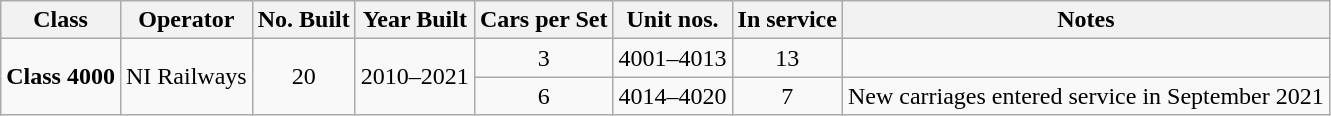<table class="wikitable" style="text-align:center">
<tr>
<th>Class</th>
<th>Operator</th>
<th>No. Built</th>
<th>Year Built</th>
<th>Cars per Set</th>
<th>Unit nos.</th>
<th>In service</th>
<th>Notes</th>
</tr>
<tr>
<td rowspan="4"><strong>Class 4000</strong></td>
<td rowspan="4">NI Railways</td>
<td rowspan="4">20</td>
<td rowspan="4">2010–2021</td>
<td>3</td>
<td>4001–4013</td>
<td>13</td>
<td></td>
</tr>
<tr>
<td>6</td>
<td>4014–4020</td>
<td>7</td>
<td>New carriages entered service in September 2021</td>
</tr>
</table>
